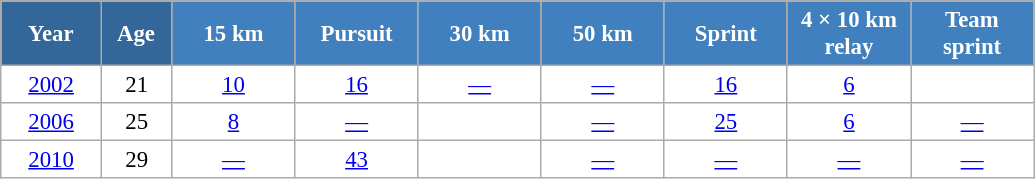<table class="wikitable" style="font-size:95%; text-align:center; border:grey solid 1px; border-collapse:collapse; background:#ffffff;">
<tr>
<th style="background-color:#369; color:white; width:60px;"> Year </th>
<th style="background-color:#369; color:white; width:40px;"> Age </th>
<th style="background-color:#4180be; color:white; width:75px;"> 15 km </th>
<th style="background-color:#4180be; color:white; width:75px;"> Pursuit </th>
<th style="background-color:#4180be; color:white; width:75px;"> 30 km </th>
<th style="background-color:#4180be; color:white; width:75px;"> 50 km </th>
<th style="background-color:#4180be; color:white; width:75px;"> Sprint </th>
<th style="background-color:#4180be; color:white; width:75px;"> 4 × 10 km <br> relay </th>
<th style="background-color:#4180be; color:white; width:75px;"> Team <br> sprint </th>
</tr>
<tr>
<td><a href='#'>2002</a></td>
<td>21</td>
<td><a href='#'>10</a></td>
<td><a href='#'>16</a></td>
<td><a href='#'>—</a></td>
<td><a href='#'>—</a></td>
<td><a href='#'>16</a></td>
<td><a href='#'>6</a></td>
<td></td>
</tr>
<tr>
<td><a href='#'>2006</a></td>
<td>25</td>
<td><a href='#'>8</a></td>
<td><a href='#'>—</a></td>
<td></td>
<td><a href='#'>—</a></td>
<td><a href='#'>25</a></td>
<td><a href='#'>6</a></td>
<td><a href='#'>—</a></td>
</tr>
<tr>
<td><a href='#'>2010</a></td>
<td>29</td>
<td><a href='#'>—</a></td>
<td><a href='#'>43</a></td>
<td></td>
<td><a href='#'>—</a></td>
<td><a href='#'>—</a></td>
<td><a href='#'>—</a></td>
<td><a href='#'>—</a></td>
</tr>
</table>
